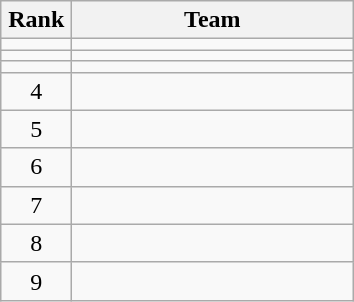<table class="wikitable">
<tr>
<th width=40>Rank</th>
<th width=180>Team</th>
</tr>
<tr>
<td align=center></td>
<td></td>
</tr>
<tr>
<td align=center></td>
<td></td>
</tr>
<tr>
<td align=center></td>
<td></td>
</tr>
<tr>
<td align=center>4</td>
<td></td>
</tr>
<tr>
<td align=center>5</td>
<td></td>
</tr>
<tr>
<td align=center>6</td>
<td></td>
</tr>
<tr>
<td align=center>7</td>
<td></td>
</tr>
<tr>
<td align=center>8</td>
<td></td>
</tr>
<tr>
<td align=center>9</td>
<td></td>
</tr>
</table>
